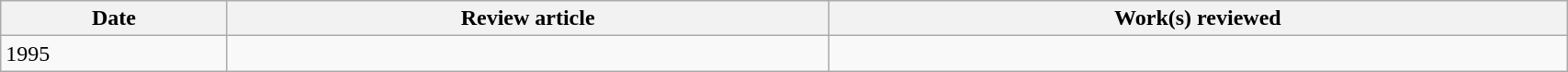<table class='wikitable sortable' width='90%'>
<tr>
<th>Date</th>
<th class='unsortable'>Review article</th>
<th class='unsortable'>Work(s) reviewed</th>
</tr>
<tr>
<td>1995</td>
<td></td>
<td></td>
</tr>
</table>
